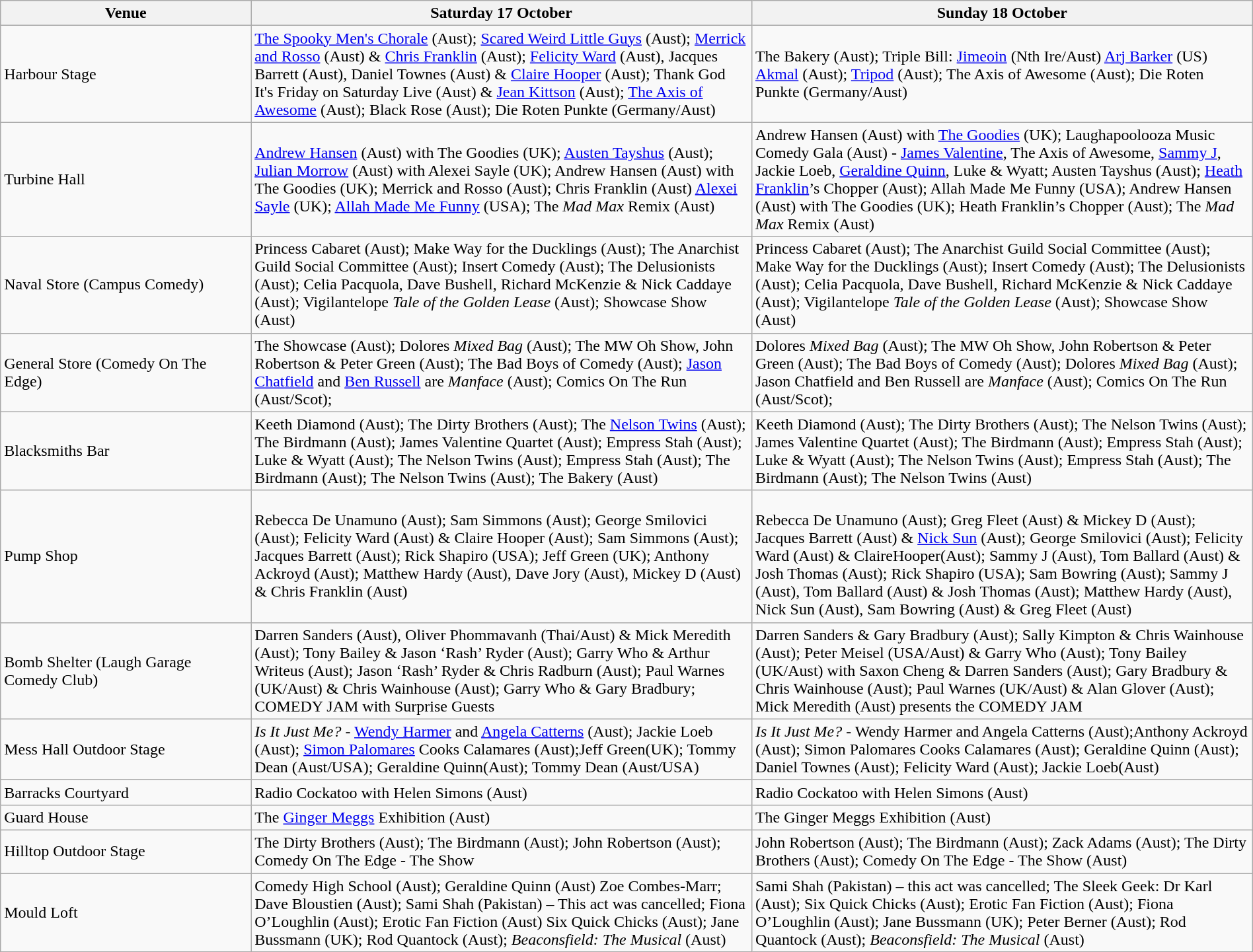<table class="wikitable" style="width:100%;">
<tr>
<th style="width:20%;">Venue</th>
<th style="width:40%;">Saturday 17 October</th>
<th style="width:40%;">Sunday 18 October</th>
</tr>
<tr style="text-align:left;">
<td>Harbour Stage</td>
<td><a href='#'>The Spooky Men's Chorale</a> (Aust); <a href='#'>Scared Weird Little Guys</a> (Aust); <a href='#'>Merrick and Rosso</a> (Aust) & <a href='#'>Chris Franklin</a> (Aust); <a href='#'>Felicity Ward</a> (Aust), Jacques Barrett (Aust), Daniel Townes (Aust) & <a href='#'>Claire Hooper</a> (Aust); Thank God It's Friday on Saturday Live (Aust) & <a href='#'>Jean Kittson</a> (Aust); <a href='#'>The Axis of Awesome</a> (Aust); Black Rose (Aust); Die Roten Punkte (Germany/Aust)</td>
<td>The Bakery (Aust); Triple Bill: <a href='#'>Jimeoin</a> (Nth Ire/Aust) <a href='#'>Arj Barker</a> (US) <a href='#'>Akmal</a> (Aust); <a href='#'>Tripod</a> (Aust); The Axis of Awesome (Aust); Die Roten Punkte (Germany/Aust)</td>
</tr>
<tr style="text-align:left;">
<td>Turbine Hall</td>
<td><a href='#'>Andrew Hansen</a> (Aust) with The Goodies (UK); <a href='#'>Austen Tayshus</a> (Aust); <a href='#'>Julian Morrow</a> (Aust) with Alexei Sayle (UK); Andrew Hansen (Aust) with The Goodies (UK); Merrick and Rosso (Aust); Chris Franklin (Aust) <a href='#'>Alexei Sayle</a> (UK); <a href='#'>Allah Made Me Funny</a> (USA); The <em>Mad Max</em> Remix (Aust)</td>
<td>Andrew Hansen (Aust) with <a href='#'>The Goodies</a> (UK); Laughapoolooza Music Comedy Gala (Aust) - <a href='#'>James Valentine</a>, The Axis of Awesome, <a href='#'>Sammy J</a>, Jackie Loeb, <a href='#'>Geraldine Quinn</a>, Luke & Wyatt; Austen Tayshus (Aust); <a href='#'>Heath Franklin</a>’s Chopper (Aust); Allah Made Me Funny (USA); Andrew Hansen (Aust) with The Goodies (UK); Heath Franklin’s Chopper (Aust); The <em>Mad Max</em> Remix (Aust)</td>
</tr>
<tr style="text-align:left;">
<td>Naval Store (Campus Comedy)</td>
<td>Princess Cabaret (Aust); Make Way for the Ducklings (Aust); The Anarchist Guild Social Committee (Aust); Insert Comedy (Aust); The Delusionists (Aust); Celia Pacquola, Dave Bushell, Richard McKenzie & Nick Caddaye (Aust); Vigilantelope <em>Tale of the Golden Lease</em> (Aust); Showcase Show (Aust)</td>
<td>Princess Cabaret (Aust); The Anarchist Guild Social Committee (Aust); Make Way for the Ducklings (Aust); Insert Comedy (Aust); The Delusionists (Aust); Celia Pacquola, Dave Bushell, Richard McKenzie & Nick Caddaye (Aust); Vigilantelope <em>Tale of the Golden Lease</em> (Aust); Showcase Show (Aust)</td>
</tr>
<tr style="text-align:left;">
<td>General Store (Comedy On The Edge)</td>
<td>The Showcase (Aust); Dolores <em>Mixed Bag</em> (Aust); The MW Oh Show, John Robertson & Peter Green (Aust); The Bad Boys of Comedy (Aust); <a href='#'>Jason Chatfield</a> and <a href='#'>Ben Russell</a> are <em>Manface</em> (Aust); Comics On The Run (Aust/Scot);</td>
<td>Dolores <em>Mixed Bag</em> (Aust); The MW Oh Show, John Robertson & Peter Green (Aust); The Bad Boys of Comedy (Aust); Dolores <em>Mixed Bag</em> (Aust); Jason Chatfield and Ben Russell are <em>Manface</em> (Aust); Comics On The Run (Aust/Scot);</td>
</tr>
<tr style="text-align:left;">
<td>Blacksmiths Bar</td>
<td>Keeth Diamond (Aust); The Dirty Brothers (Aust); The <a href='#'>Nelson Twins</a> (Aust); The Birdmann (Aust); James Valentine Quartet (Aust); Empress Stah (Aust); Luke & Wyatt (Aust); The Nelson Twins (Aust); Empress Stah (Aust); The Birdmann (Aust); The Nelson Twins (Aust); The Bakery (Aust)</td>
<td>Keeth Diamond (Aust); The Dirty Brothers (Aust); The Nelson Twins (Aust); James Valentine Quartet (Aust); The Birdmann (Aust); Empress Stah (Aust); Luke & Wyatt (Aust); The Nelson Twins (Aust); Empress Stah (Aust); The Birdmann (Aust); The Nelson Twins (Aust)</td>
</tr>
<tr>
<td>Pump Shop</td>
<td>Rebecca De Unamuno (Aust); Sam Simmons (Aust); George Smilovici (Aust); Felicity Ward (Aust) & Claire Hooper (Aust); Sam Simmons (Aust); Jacques Barrett (Aust); Rick Shapiro (USA); Jeff Green (UK); Anthony Ackroyd (Aust); Matthew Hardy (Aust), Dave Jory (Aust), Mickey D (Aust) & Chris Franklin (Aust)</td>
<td><br>Rebecca De Unamuno (Aust); Greg Fleet (Aust) & Mickey D (Aust); Jacques Barrett (Aust) & <a href='#'>Nick Sun</a> (Aust); George Smilovici (Aust); Felicity Ward (Aust) & ClaireHooper(Aust); Sammy J (Aust), Tom Ballard (Aust) & Josh Thomas (Aust); Rick Shapiro (USA); Sam Bowring (Aust); Sammy J (Aust), Tom Ballard (Aust) & Josh Thomas (Aust); Matthew Hardy (Aust), Nick Sun (Aust), Sam Bowring (Aust) & Greg Fleet (Aust)</td>
</tr>
<tr>
<td>Bomb Shelter (Laugh Garage Comedy Club)</td>
<td>Darren Sanders (Aust), Oliver Phommavanh (Thai/Aust) & Mick Meredith (Aust); Tony Bailey & Jason ‘Rash’ Ryder (Aust); Garry Who & Arthur Writeus (Aust); Jason ‘Rash’ Ryder & Chris Radburn (Aust); Paul Warnes (UK/Aust) & Chris Wainhouse (Aust); Garry Who & Gary Bradbury; COMEDY JAM with Surprise Guests</td>
<td>Darren Sanders & Gary Bradbury (Aust); Sally Kimpton & Chris Wainhouse (Aust); Peter Meisel (USA/Aust) & Garry Who (Aust); Tony Bailey (UK/Aust) with Saxon Cheng & Darren Sanders (Aust); Gary Bradbury & Chris Wainhouse (Aust); Paul Warnes (UK/Aust) & Alan Glover (Aust); Mick Meredith (Aust) presents the COMEDY JAM</td>
</tr>
<tr>
<td>Mess Hall Outdoor Stage</td>
<td><em>Is It Just Me?</em> - <a href='#'>Wendy Harmer</a> and <a href='#'>Angela Catterns</a> (Aust); Jackie Loeb (Aust); <a href='#'>Simon Palomares</a> Cooks Calamares (Aust);Jeff Green(UK); Tommy Dean (Aust/USA); Geraldine Quinn(Aust); Tommy Dean (Aust/USA)</td>
<td><em>Is It Just Me?</em> - Wendy Harmer and Angela Catterns (Aust);Anthony Ackroyd (Aust); Simon Palomares Cooks Calamares (Aust); Geraldine Quinn (Aust); Daniel Townes (Aust); Felicity Ward (Aust); Jackie Loeb(Aust)</td>
</tr>
<tr>
<td>Barracks Courtyard</td>
<td>Radio Cockatoo with Helen Simons (Aust)</td>
<td>Radio Cockatoo with Helen Simons (Aust)</td>
</tr>
<tr>
<td>Guard House</td>
<td>The <a href='#'>Ginger Meggs</a> Exhibition (Aust)</td>
<td>The Ginger Meggs Exhibition (Aust)</td>
</tr>
<tr>
<td>Hilltop Outdoor Stage</td>
<td>The Dirty Brothers (Aust); The Birdmann (Aust); John Robertson (Aust); Comedy On The Edge - The Show</td>
<td>John Robertson (Aust); The Birdmann (Aust); Zack Adams (Aust); The Dirty Brothers (Aust); Comedy On The Edge - The Show (Aust)</td>
</tr>
<tr>
<td>Mould Loft</td>
<td>Comedy High School (Aust); Geraldine Quinn (Aust) Zoe Combes-Marr; Dave Bloustien (Aust); Sami Shah (Pakistan) – This act was cancelled; Fiona O’Loughlin (Aust); Erotic Fan Fiction (Aust) Six Quick Chicks (Aust); Jane Bussmann (UK); Rod Quantock (Aust); <em>Beaconsfield: The Musical</em> (Aust)</td>
<td>Sami Shah (Pakistan) – this act was cancelled; The Sleek Geek: Dr Karl (Aust); Six Quick Chicks (Aust); Erotic Fan Fiction (Aust); Fiona O’Loughlin (Aust); Jane Bussmann (UK); Peter Berner (Aust); Rod Quantock (Aust); <em>Beaconsfield: The Musical</em> (Aust)</td>
</tr>
</table>
